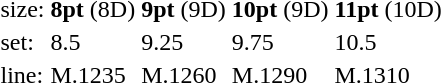<table style="margin-left:40px;">
<tr>
<td>size:</td>
<td><strong>8pt</strong> (8D)</td>
<td><strong>9pt</strong> (9D)</td>
<td><strong>10pt</strong> (9D)</td>
<td><strong>11pt</strong> (10D)</td>
</tr>
<tr>
<td>set:</td>
<td>8.5</td>
<td>9.25</td>
<td>9.75</td>
<td>10.5</td>
</tr>
<tr>
<td>line:</td>
<td>M.1235</td>
<td>M.1260</td>
<td>M.1290</td>
<td>M.1310</td>
</tr>
</table>
